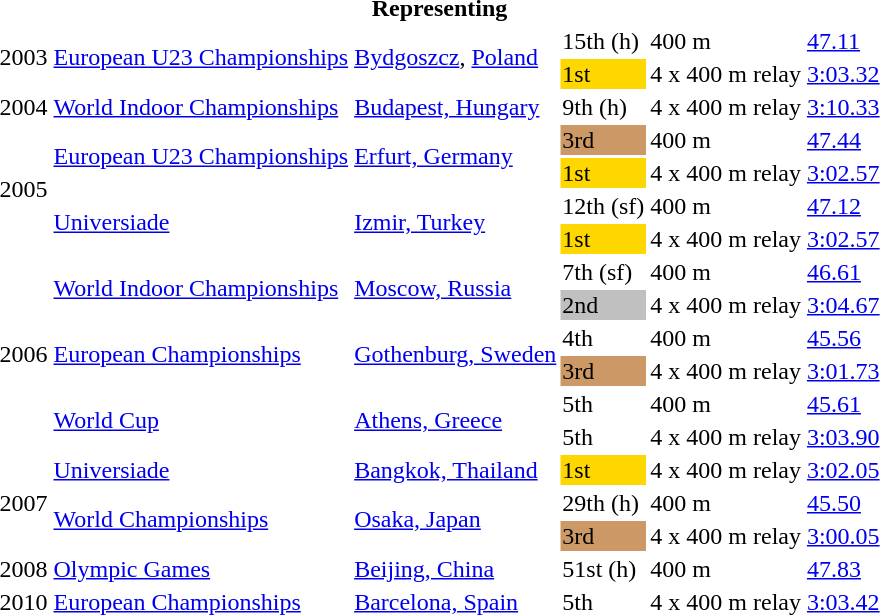<table>
<tr>
<th colspan="6">Representing </th>
</tr>
<tr>
<td rowspan=2>2003</td>
<td rowspan=2><a href='#'>European U23 Championships</a></td>
<td rowspan=2><a href='#'>Bydgoszcz</a>, <a href='#'>Poland</a></td>
<td>15th (h)</td>
<td>400 m</td>
<td><a href='#'>47.11</a></td>
</tr>
<tr>
<td bgcolor=gold>1st</td>
<td>4 x 400 m relay</td>
<td><a href='#'>3:03.32</a></td>
</tr>
<tr>
<td>2004</td>
<td><a href='#'>World Indoor Championships</a></td>
<td><a href='#'>Budapest, Hungary</a></td>
<td>9th (h)</td>
<td>4 x 400 m relay</td>
<td><a href='#'>3:10.33</a></td>
</tr>
<tr>
<td rowspan=4>2005</td>
<td rowspan=2><a href='#'>European U23 Championships</a></td>
<td rowspan=2><a href='#'>Erfurt, Germany</a></td>
<td bgcolor="cc9966">3rd</td>
<td>400 m</td>
<td><a href='#'>47.44</a></td>
</tr>
<tr>
<td bgcolor="gold">1st</td>
<td>4 x 400 m relay</td>
<td><a href='#'>3:02.57</a></td>
</tr>
<tr>
<td rowspan=2><a href='#'>Universiade</a></td>
<td rowspan=2><a href='#'>Izmir, Turkey</a></td>
<td>12th (sf)</td>
<td>400 m</td>
<td><a href='#'>47.12</a></td>
</tr>
<tr>
<td bgcolor="gold">1st</td>
<td>4 x 400 m relay</td>
<td><a href='#'>3:02.57</a></td>
</tr>
<tr>
<td rowspan=6>2006</td>
<td rowspan=2><a href='#'>World Indoor Championships</a></td>
<td rowspan=2><a href='#'>Moscow, Russia</a></td>
<td>7th (sf)</td>
<td>400 m</td>
<td><a href='#'>46.61</a></td>
</tr>
<tr>
<td bgcolor="silver">2nd</td>
<td>4 x 400 m relay</td>
<td><a href='#'>3:04.67</a></td>
</tr>
<tr>
<td rowspan=2><a href='#'>European Championships</a></td>
<td rowspan=2><a href='#'>Gothenburg, Sweden</a></td>
<td>4th</td>
<td>400 m</td>
<td><a href='#'>45.56</a></td>
</tr>
<tr>
<td bgcolor="cc9966">3rd</td>
<td>4 x 400 m relay</td>
<td><a href='#'>3:01.73</a></td>
</tr>
<tr>
<td rowspan=2><a href='#'>World Cup</a></td>
<td rowspan=2><a href='#'>Athens, Greece</a></td>
<td>5th</td>
<td>400 m</td>
<td><a href='#'>45.61</a></td>
</tr>
<tr>
<td>5th</td>
<td>4 x 400 m relay</td>
<td><a href='#'>3:03.90</a></td>
</tr>
<tr>
<td rowspan=3>2007</td>
<td><a href='#'>Universiade</a></td>
<td><a href='#'>Bangkok, Thailand</a></td>
<td bgcolor="gold">1st</td>
<td>4 x 400 m relay</td>
<td><a href='#'>3:02.05</a></td>
</tr>
<tr>
<td rowspan=2><a href='#'>World Championships</a></td>
<td rowspan=2><a href='#'>Osaka, Japan</a></td>
<td>29th (h)</td>
<td>400 m</td>
<td><a href='#'>45.50</a></td>
</tr>
<tr>
<td bgcolor="cc9966">3rd</td>
<td>4 x 400 m relay</td>
<td><a href='#'>3:00.05</a></td>
</tr>
<tr>
<td>2008</td>
<td><a href='#'>Olympic Games</a></td>
<td><a href='#'>Beijing, China</a></td>
<td>51st (h)</td>
<td>400 m</td>
<td><a href='#'>47.83</a></td>
</tr>
<tr>
<td>2010</td>
<td><a href='#'>European Championships</a></td>
<td><a href='#'>Barcelona, Spain</a></td>
<td>5th</td>
<td>4 x 400 m relay</td>
<td><a href='#'>3:03.42</a></td>
</tr>
</table>
